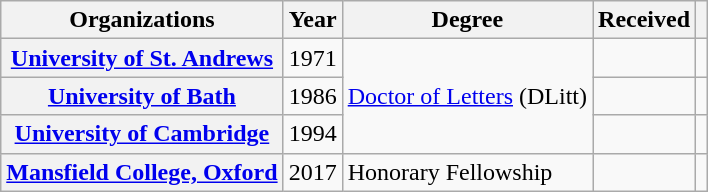<table class= "wikitable plainrowheaders sortable">
<tr>
<th scope="col">Organizations</th>
<th scope="col">Year</th>
<th scope="col">Degree</th>
<th scope="col">Received</th>
<th scope="col" class="unsortable"></th>
</tr>
<tr>
<th scope="row" rowspan="1"><a href='#'>University of St. Andrews</a></th>
<td>1971</td>
<td rowspan="3"><a href='#'>Doctor of Letters</a> (DLitt)</td>
<td></td>
<td></td>
</tr>
<tr>
<th scope="row" rowspan="1"><a href='#'>University of Bath</a></th>
<td>1986</td>
<td></td>
<td></td>
</tr>
<tr>
<th scope="row" rowspan="1"><a href='#'>University of Cambridge</a></th>
<td>1994</td>
<td></td>
<td></td>
</tr>
<tr>
<th scope="row" rowspan="1"><a href='#'>Mansfield College, Oxford</a></th>
<td>2017</td>
<td>Honorary Fellowship</td>
<td></td>
<td></td>
</tr>
</table>
